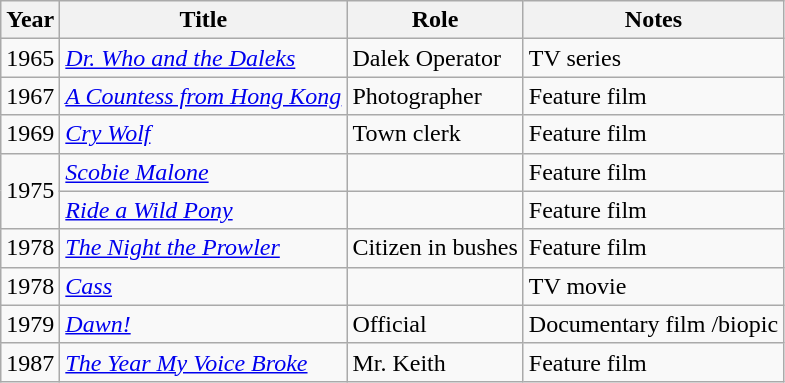<table class="wikitable sortable jquery-tablesorter">
<tr>
<th>Year</th>
<th>Title</th>
<th>Role</th>
<th>Notes</th>
</tr>
<tr>
<td>1965</td>
<td><em><a href='#'>Dr. Who and the Daleks</a></em></td>
<td>Dalek Operator</td>
<td>TV series</td>
</tr>
<tr>
<td>1967</td>
<td><em><a href='#'>A Countess from Hong Kong</a></em></td>
<td>Photographer</td>
<td>Feature film</td>
</tr>
<tr>
<td>1969</td>
<td><em><a href='#'>Cry Wolf</a></em></td>
<td>Town clerk</td>
<td>Feature film</td>
</tr>
<tr>
<td rowspan="2">1975</td>
<td><em><a href='#'>Scobie Malone</a></em></td>
<td></td>
<td>Feature film</td>
</tr>
<tr>
<td><em><a href='#'>Ride a Wild Pony</a></em></td>
<td></td>
<td>Feature film</td>
</tr>
<tr>
<td>1978</td>
<td><em><a href='#'>The Night the Prowler</a></em></td>
<td>Citizen in bushes</td>
<td>Feature film</td>
</tr>
<tr>
<td>1978</td>
<td><em><a href='#'>Cass</a></em></td>
<td></td>
<td>TV movie</td>
</tr>
<tr>
<td>1979</td>
<td><em><a href='#'>Dawn!</a></em></td>
<td>Official</td>
<td>Documentary film /biopic</td>
</tr>
<tr>
<td>1987</td>
<td><em><a href='#'>The Year My Voice Broke</a></em></td>
<td>Mr. Keith</td>
<td>Feature film</td>
</tr>
</table>
